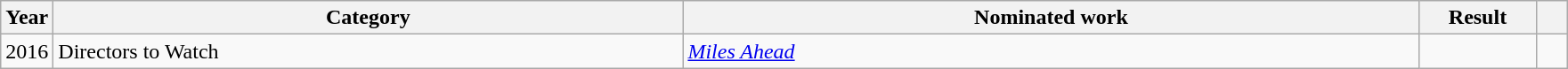<table class=wikitable>
<tr>
<th scope="col" style="width:1em;">Year</th>
<th scope="col" style="width:29em;">Category</th>
<th scope="col" style="width:34em;">Nominated work</th>
<th scope="col" style="width:5em;">Result</th>
<th scope="col" style="width:1em;"></th>
</tr>
<tr>
<td Scope=row, style="text-align:center;" rowspan="1">2016</td>
<td>Directors to Watch</td>
<td><em><a href='#'>Miles Ahead</a></em></td>
<td></td>
<td style="text-align:center;"></td>
</tr>
</table>
